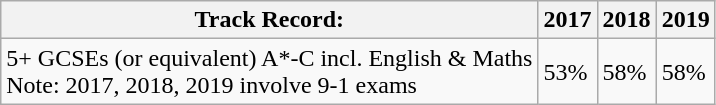<table class="wikitable">
<tr>
<th>Track Record:</th>
<th>2017</th>
<th>2018</th>
<th>2019</th>
</tr>
<tr>
<td>5+ GCSEs (or equivalent) A*-C incl. English & Maths<br>Note: 2017, 2018, 2019 involve 9-1 exams </td>
<td>53%</td>
<td>58%</td>
<td>58%</td>
</tr>
</table>
